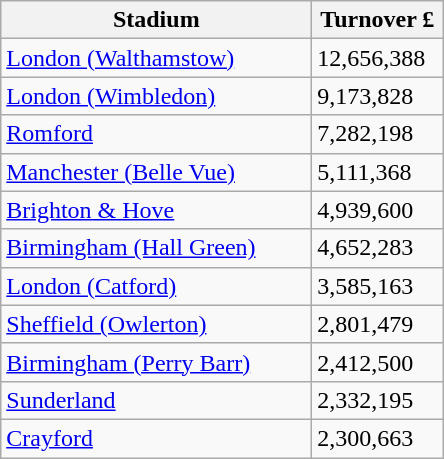<table class="wikitable">
<tr>
<th width=200>Stadium</th>
<th width=80>Turnover £</th>
</tr>
<tr>
<td><a href='#'>London (Walthamstow)</a></td>
<td>12,656,388</td>
</tr>
<tr>
<td><a href='#'>London (Wimbledon)</a></td>
<td>9,173,828</td>
</tr>
<tr>
<td><a href='#'>Romford</a></td>
<td>7,282,198</td>
</tr>
<tr>
<td><a href='#'>Manchester (Belle Vue)</a></td>
<td>5,111,368</td>
</tr>
<tr>
<td><a href='#'>Brighton & Hove</a></td>
<td>4,939,600</td>
</tr>
<tr>
<td><a href='#'>Birmingham (Hall Green)</a></td>
<td>4,652,283</td>
</tr>
<tr>
<td><a href='#'>London (Catford)</a></td>
<td>3,585,163</td>
</tr>
<tr>
<td><a href='#'>Sheffield (Owlerton)</a></td>
<td>2,801,479</td>
</tr>
<tr>
<td><a href='#'>Birmingham (Perry Barr)</a></td>
<td>2,412,500</td>
</tr>
<tr>
<td><a href='#'>Sunderland</a></td>
<td>2,332,195</td>
</tr>
<tr>
<td><a href='#'>Crayford</a></td>
<td>2,300,663</td>
</tr>
</table>
